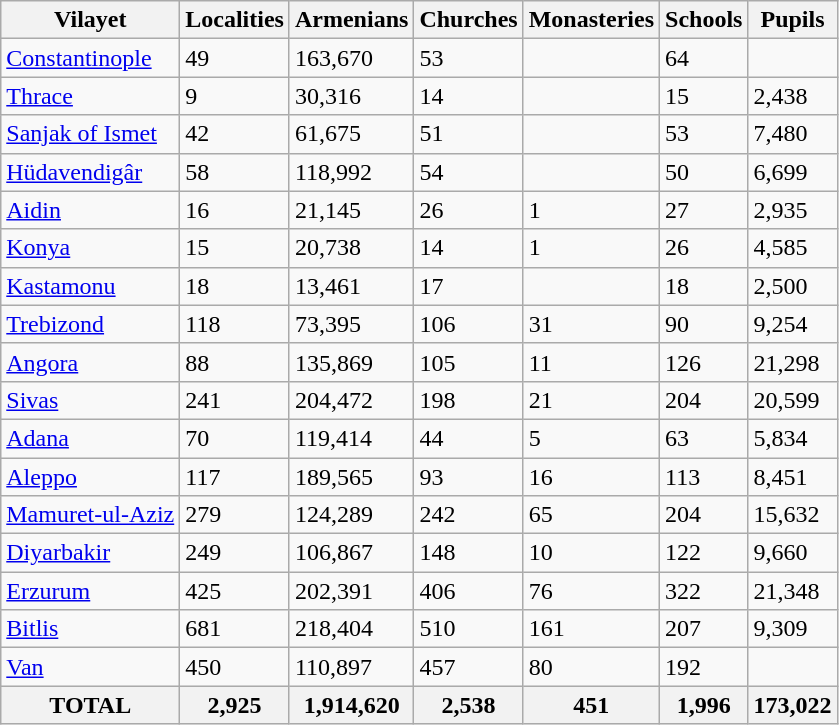<table class="wikitable sortable">
<tr>
<th>Vilayet</th>
<th>Localities</th>
<th>Armenians</th>
<th>Churches</th>
<th>Monasteries</th>
<th>Schools</th>
<th>Pupils</th>
</tr>
<tr>
<td><a href='#'>Constantinople</a></td>
<td>49</td>
<td>163,670</td>
<td>53</td>
<td></td>
<td>64</td>
<td></td>
</tr>
<tr>
<td><a href='#'>Thrace</a></td>
<td>9</td>
<td>30,316</td>
<td>14</td>
<td></td>
<td>15</td>
<td>2,438</td>
</tr>
<tr>
<td><a href='#'>Sanjak of Ismet</a></td>
<td>42</td>
<td>61,675</td>
<td>51</td>
<td></td>
<td>53</td>
<td>7,480</td>
</tr>
<tr>
<td><a href='#'>Hüdavendigâr</a></td>
<td>58</td>
<td>118,992</td>
<td>54</td>
<td></td>
<td>50</td>
<td>6,699</td>
</tr>
<tr>
<td><a href='#'>Aidin</a></td>
<td>16</td>
<td>21,145</td>
<td>26</td>
<td>1</td>
<td>27</td>
<td>2,935</td>
</tr>
<tr>
<td><a href='#'>Konya</a></td>
<td>15</td>
<td>20,738</td>
<td>14</td>
<td>1</td>
<td>26</td>
<td>4,585</td>
</tr>
<tr>
<td><a href='#'>Kastamonu</a></td>
<td>18</td>
<td>13,461</td>
<td>17</td>
<td></td>
<td>18</td>
<td>2,500</td>
</tr>
<tr>
<td><a href='#'>Trebizond</a></td>
<td>118</td>
<td>73,395</td>
<td>106</td>
<td>31</td>
<td>90</td>
<td>9,254</td>
</tr>
<tr>
<td><a href='#'>Angora</a></td>
<td>88</td>
<td>135,869</td>
<td>105</td>
<td>11</td>
<td>126</td>
<td>21,298</td>
</tr>
<tr>
<td><a href='#'>Sivas</a></td>
<td>241</td>
<td>204,472</td>
<td>198</td>
<td>21</td>
<td>204</td>
<td>20,599</td>
</tr>
<tr>
<td><a href='#'>Adana</a></td>
<td>70</td>
<td>119,414</td>
<td>44</td>
<td>5</td>
<td>63</td>
<td>5,834</td>
</tr>
<tr>
<td><a href='#'>Aleppo</a></td>
<td>117</td>
<td>189,565</td>
<td>93</td>
<td>16</td>
<td>113</td>
<td>8,451</td>
</tr>
<tr>
<td><a href='#'>Mamuret-ul-Aziz</a></td>
<td>279</td>
<td>124,289</td>
<td>242</td>
<td>65</td>
<td>204</td>
<td>15,632</td>
</tr>
<tr>
<td><a href='#'>Diyarbakir</a></td>
<td>249</td>
<td>106,867</td>
<td>148</td>
<td>10</td>
<td>122</td>
<td>9,660</td>
</tr>
<tr>
<td><a href='#'>Erzurum</a></td>
<td>425</td>
<td>202,391</td>
<td>406</td>
<td>76</td>
<td>322</td>
<td>21,348</td>
</tr>
<tr>
<td><a href='#'>Bitlis</a></td>
<td>681</td>
<td>218,404</td>
<td>510</td>
<td>161</td>
<td>207</td>
<td>9,309</td>
</tr>
<tr>
<td><a href='#'>Van</a></td>
<td>450</td>
<td>110,897</td>
<td>457</td>
<td>80</td>
<td>192</td>
<td></td>
</tr>
<tr>
<th>TOTAL</th>
<th>2,925</th>
<th>1,914,620</th>
<th>2,538</th>
<th>451</th>
<th>1,996</th>
<th>173,022</th>
</tr>
</table>
